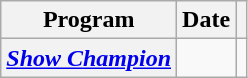<table class="wikitable plainrowheaders">
<tr>
<th scope="col">Program</th>
<th scope="col">Date</th>
<th scope="col" class="unsortable"></th>
</tr>
<tr>
<th scope="row"><em><a href='#'>Show Champion</a></em></th>
<td></td>
<td style="text-align:center"></td>
</tr>
</table>
